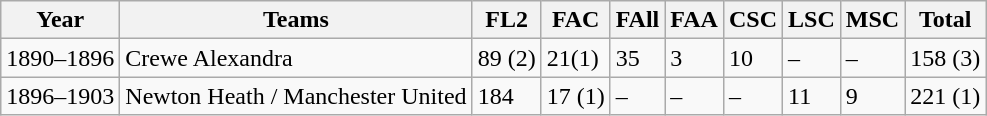<table class="wikitable">
<tr>
<th>Year</th>
<th>Teams</th>
<th>FL2</th>
<th>FAC</th>
<th>FAll</th>
<th>FAA</th>
<th>CSC</th>
<th>LSC</th>
<th>MSC</th>
<th>Total</th>
</tr>
<tr>
<td>1890–1896</td>
<td>Crewe Alexandra</td>
<td>89 (2)</td>
<td>21(1)</td>
<td>35</td>
<td>3</td>
<td>10</td>
<td>–</td>
<td>–</td>
<td>158 (3)</td>
</tr>
<tr>
<td>1896–1903</td>
<td>Newton Heath / Manchester United</td>
<td>184</td>
<td>17 (1)</td>
<td>–</td>
<td>–</td>
<td>–</td>
<td>11</td>
<td>9</td>
<td>221 (1)</td>
</tr>
</table>
